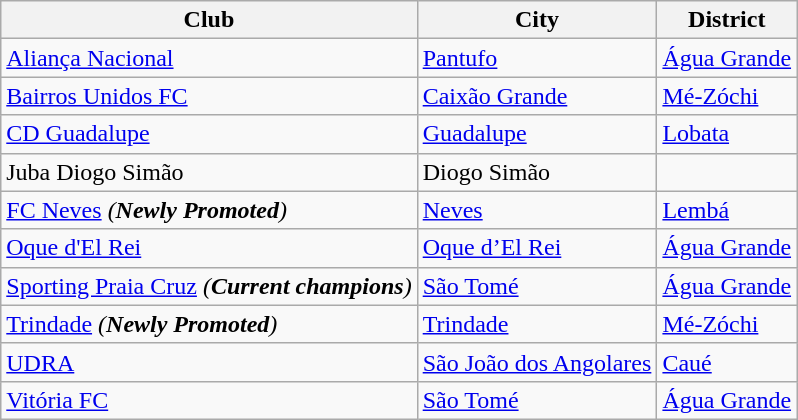<table class="wikitable">
<tr>
<th>Club</th>
<th>City</th>
<th>District</th>
</tr>
<tr>
<td><a href='#'>Aliança Nacional</a></td>
<td><a href='#'>Pantufo</a></td>
<td><a href='#'>Água Grande</a></td>
</tr>
<tr>
<td><a href='#'>Bairros Unidos FC</a></td>
<td><a href='#'>Caixão Grande</a></td>
<td><a href='#'>Mé-Zóchi</a></td>
</tr>
<tr>
<td><a href='#'>CD Guadalupe</a></td>
<td><a href='#'>Guadalupe</a></td>
<td><a href='#'>Lobata</a></td>
</tr>
<tr>
<td>Juba Diogo Simão</td>
<td>Diogo Simão</td>
<td></td>
</tr>
<tr>
<td><a href='#'>FC Neves</a> <em>(<strong>Newly Promoted</strong>)</em></td>
<td><a href='#'>Neves</a></td>
<td><a href='#'>Lembá</a></td>
</tr>
<tr>
<td><a href='#'>Oque d'El Rei</a></td>
<td><a href='#'>Oque d’El Rei</a></td>
<td><a href='#'>Água Grande</a></td>
</tr>
<tr>
<td><a href='#'>Sporting Praia Cruz</a> <em>(<strong>Current champions</strong>)</em></td>
<td><a href='#'>São Tomé</a></td>
<td><a href='#'>Água Grande</a></td>
</tr>
<tr>
<td><a href='#'>Trindade</a>  <em>(<strong>Newly Promoted</strong>)</em></td>
<td><a href='#'>Trindade</a></td>
<td><a href='#'>Mé-Zóchi</a></td>
</tr>
<tr>
<td><a href='#'>UDRA</a></td>
<td><a href='#'>São João dos Angolares</a></td>
<td><a href='#'>Caué</a></td>
</tr>
<tr>
<td><a href='#'>Vitória FC</a></td>
<td><a href='#'>São Tomé</a></td>
<td><a href='#'>Água Grande</a></td>
</tr>
</table>
